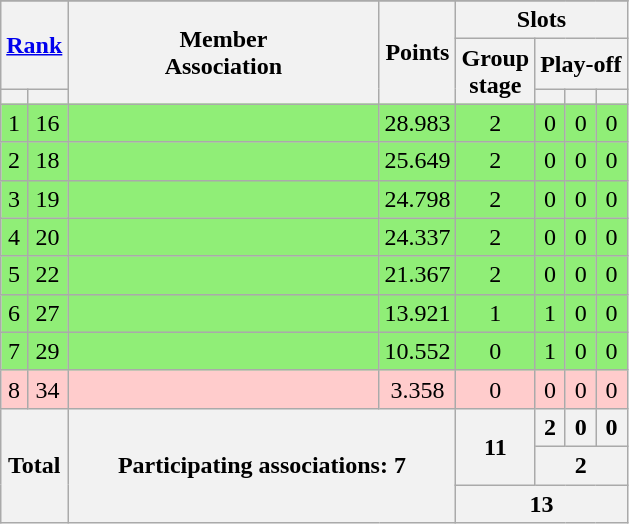<table class="wikitable" style="text-align:center">
<tr>
</tr>
<tr>
<th colspan=2 rowspan=2><a href='#'>Rank</a></th>
<th rowspan=3 width=200>Member<br>Association</th>
<th rowspan=3>Points</th>
<th colspan=4>Slots</th>
</tr>
<tr>
<th rowspan=2>Group<br>stage</th>
<th colspan=3>Play-off</th>
</tr>
<tr>
<th></th>
<th></th>
<th></th>
<th></th>
<th></th>
</tr>
<tr bgcolor=#90ee77>
<td>1</td>
<td>16</td>
<td align=left></td>
<td>28.983</td>
<td>2</td>
<td>0</td>
<td>0</td>
<td>0</td>
</tr>
<tr bgcolor=#90ee77>
<td>2</td>
<td>18</td>
<td align=left></td>
<td>25.649</td>
<td>2</td>
<td>0</td>
<td>0</td>
<td>0</td>
</tr>
<tr bgcolor=#90ee77>
<td>3</td>
<td>19</td>
<td align=left></td>
<td>24.798</td>
<td>2</td>
<td>0</td>
<td>0</td>
<td>0</td>
</tr>
<tr bgcolor=#90ee77>
<td>4</td>
<td>20</td>
<td align=left></td>
<td>24.337</td>
<td>2</td>
<td>0</td>
<td>0</td>
<td>0</td>
</tr>
<tr bgcolor=#90ee77>
<td>5</td>
<td>22</td>
<td align=left></td>
<td>21.367</td>
<td>2</td>
<td>0</td>
<td>0</td>
<td>0</td>
</tr>
<tr bgcolor=#90ee77>
<td>6</td>
<td>27</td>
<td align=left></td>
<td>13.921</td>
<td>1</td>
<td>1</td>
<td>0</td>
<td>0</td>
</tr>
<tr bgcolor=#90ee77>
<td>7</td>
<td>29</td>
<td align=left></td>
<td>10.552</td>
<td>0</td>
<td>1</td>
<td>0</td>
<td>0</td>
</tr>
<tr bgcolor=#ffcccc>
<td>8</td>
<td>34</td>
<td align=left></td>
<td>3.358</td>
<td>0</td>
<td>0</td>
<td>0</td>
<td>0</td>
</tr>
<tr>
<th colspan=2 rowspan=3>Total</th>
<th colspan=2 rowspan=3>Participating associations: 7</th>
<th rowspan=2>11</th>
<th>2</th>
<th>0</th>
<th>0</th>
</tr>
<tr>
<th colspan=3>2</th>
</tr>
<tr>
<th colspan=4>13</th>
</tr>
</table>
